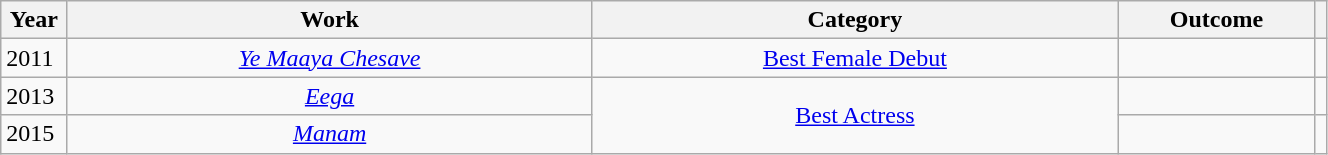<table class="wikitable" style="width:70%;">
<tr>
<th width=5%>Year</th>
<th style="width:40%;">Work</th>
<th style="width:40%;">Category</th>
<th style="width:15%;">Outcome</th>
<th scope="col" style="width:5%;"></th>
</tr>
<tr>
<td style="text-align:left;">2011</td>
<td style="text-align:center;"><em><a href='#'>Ye Maaya Chesave</a></em></td>
<td style="text-align:center;"><a href='#'>Best Female Debut</a></td>
<td></td>
<td style="text-align:center;"></td>
</tr>
<tr>
<td style="text-align:left;">2013</td>
<td style="text-align:center;"><em><a href='#'>Eega</a></em></td>
<td rowspan="2" style="text-align:center;"><a href='#'>Best Actress</a></td>
<td></td>
<td style="text-align:center;"></td>
</tr>
<tr>
<td style="text-align:left;">2015</td>
<td style="text-align:center;"><em><a href='#'>Manam</a></em></td>
<td></td>
<td style="text-align:center;"></td>
</tr>
</table>
